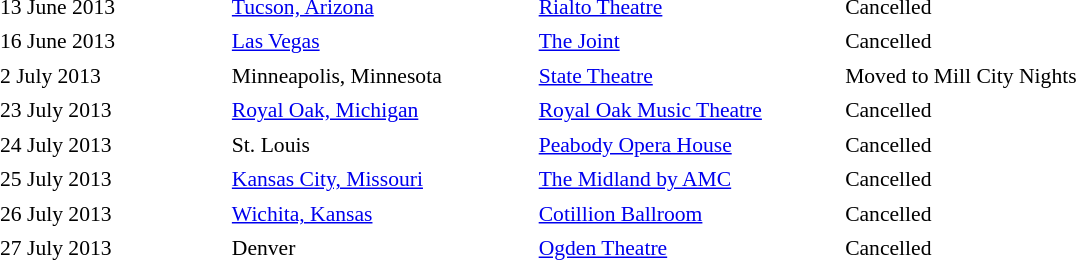<table cellpadding="2" style="border:0 solid darkgrey; font-size:90%">
<tr>
<th style="width:150px;"></th>
<th style="width:200px;"></th>
<th style="width:200px;"></th>
<th style="width:700px;"></th>
</tr>
<tr border="0">
</tr>
<tr>
<td>13 June 2013</td>
<td><a href='#'>Tucson, Arizona</a></td>
<td><a href='#'>Rialto Theatre</a></td>
<td>Cancelled</td>
</tr>
<tr>
<td>16 June 2013</td>
<td><a href='#'>Las Vegas</a></td>
<td><a href='#'>The Joint</a></td>
<td>Cancelled</td>
</tr>
<tr>
<td>2 July 2013</td>
<td>Minneapolis, Minnesota</td>
<td><a href='#'>State Theatre</a></td>
<td>Moved to Mill City Nights</td>
</tr>
<tr>
<td>23 July 2013</td>
<td><a href='#'>Royal Oak, Michigan</a></td>
<td><a href='#'>Royal Oak Music Theatre</a></td>
<td>Cancelled</td>
</tr>
<tr>
<td>24 July 2013</td>
<td>St. Louis</td>
<td><a href='#'>Peabody Opera House</a></td>
<td>Cancelled</td>
</tr>
<tr>
<td>25 July 2013</td>
<td><a href='#'>Kansas City, Missouri</a></td>
<td><a href='#'>The Midland by AMC</a></td>
<td>Cancelled</td>
</tr>
<tr>
<td>26 July 2013</td>
<td><a href='#'>Wichita, Kansas</a></td>
<td><a href='#'>Cotillion Ballroom</a></td>
<td>Cancelled</td>
</tr>
<tr>
<td>27 July 2013</td>
<td>Denver</td>
<td><a href='#'>Ogden Theatre</a></td>
<td>Cancelled</td>
</tr>
<tr>
</tr>
</table>
